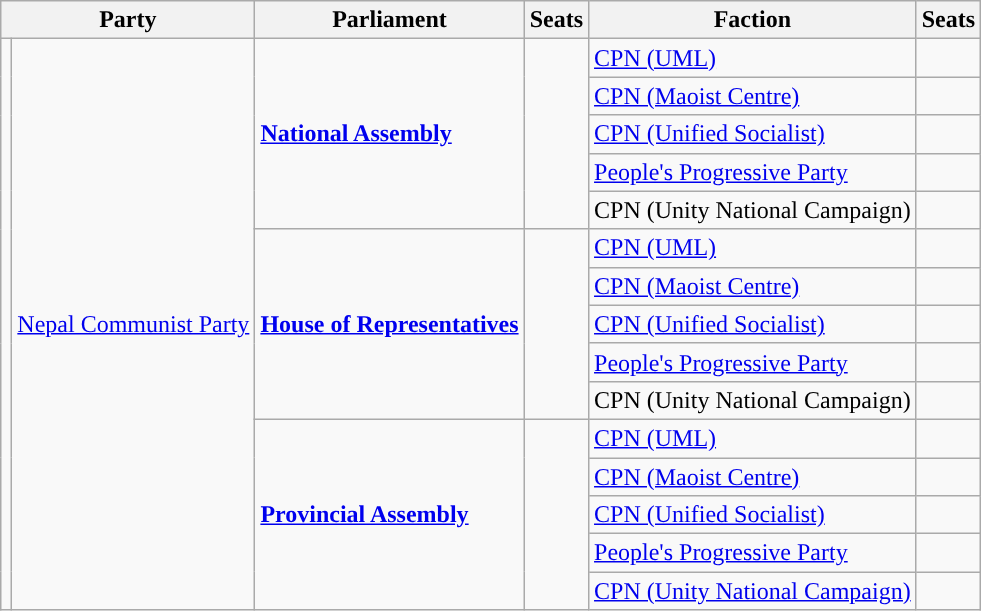<table class="wikitable">
<tr>
<th colspan="2">Party</th>
<th>Parliament</th>
<th>Seats</th>
<th>Faction</th>
<th>Seats</th>
</tr>
<tr>
<td rowspan="15"></td>
<td rowspan="15"><a href='#'>Nepal Communist Party</a></td>
<td rowspan="5"><strong><a href='#'>National Assembly</a></strong></td>
<td rowspan="5"></td>
<td><a href='#'>CPN (UML)</a></td>
<td></td>
</tr>
<tr>
<td><a href='#'>CPN (Maoist Centre)</a></td>
<td></td>
</tr>
<tr>
<td><a href='#'>CPN (Unified Socialist)</a></td>
<td></td>
</tr>
<tr>
<td><a href='#'>People's Progressive Party</a></td>
<td></td>
</tr>
<tr>
<td>CPN (Unity National Campaign)</td>
<td></td>
</tr>
<tr>
<td rowspan="5"><strong><a href='#'>House of Representatives</a></strong></td>
<td rowspan="5"></td>
<td><a href='#'>CPN (UML)</a></td>
<td></td>
</tr>
<tr>
<td><a href='#'>CPN (Maoist Centre)</a></td>
<td></td>
</tr>
<tr>
<td><a href='#'>CPN (Unified Socialist)</a></td>
<td></td>
</tr>
<tr>
<td><a href='#'>People's Progressive Party</a></td>
<td></td>
</tr>
<tr>
<td>CPN (Unity National Campaign)</td>
<td></td>
</tr>
<tr>
<td rowspan="5"><strong><a href='#'>Provincial Assembly</a></strong></td>
<td rowspan="5"></td>
<td><a href='#'>CPN (UML)</a></td>
<td></td>
</tr>
<tr>
<td><a href='#'>CPN (Maoist Centre)</a></td>
<td></td>
</tr>
<tr>
<td><a href='#'>CPN (Unified Socialist)</a></td>
<td></td>
</tr>
<tr>
<td><a href='#'>People's Progressive Party</a></td>
<td></td>
</tr>
<tr>
<td><a href='#'>CPN (Unity National Campaign)</a></td>
<td></td>
</tr>
</table>
